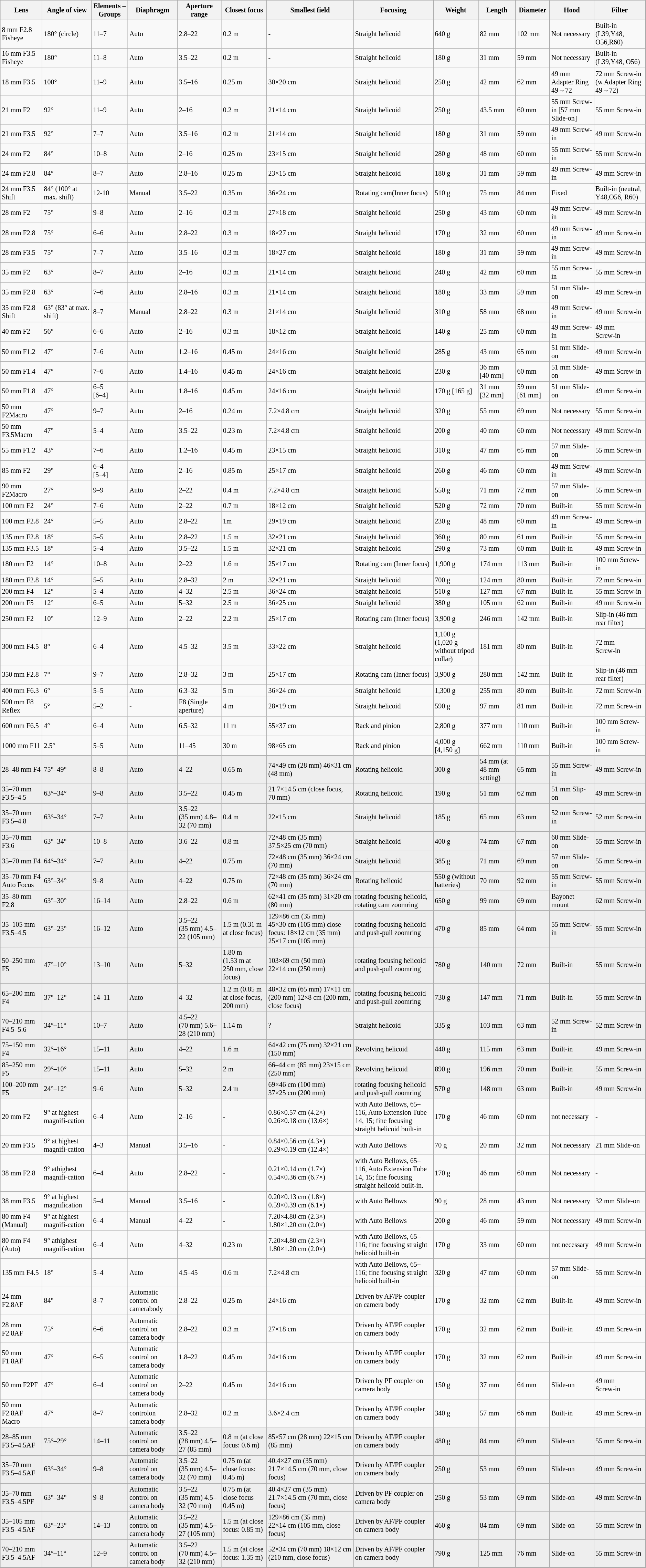<table class="wikitable sortable" style="font-size: smaller;">
<tr>
<th data-sort-type=number>Lens</th>
<th data-sort-type=number>Angle of view</th>
<th data-sort-type=number>Elements – Groups</th>
<th>Diaphragm</th>
<th data-sort-type=number>Aperture range</th>
<th data-sort-type=number>Closest focus</th>
<th data-sort-type=number>Smallest field</th>
<th>Focusing</th>
<th data-sort-type=number>Weight</th>
<th data-sort-type=number>Length</th>
<th data-sort-type=number>Diameter</th>
<th data-sort-type=number>Hood</th>
<th data-sort-type=number>Filter</th>
</tr>
<tr>
<td>8 mm F2.8 Fisheye</td>
<td>180° (circle)</td>
<td>11–7</td>
<td>Auto</td>
<td>2.8–22</td>
<td>0.2 m</td>
<td>-</td>
<td>Straight helicoid</td>
<td>640 g</td>
<td>82 mm</td>
<td>102 mm</td>
<td>Not necessary</td>
<td>Built-in (L39,Y48, O56,R60)</td>
</tr>
<tr>
<td>16 mm F3.5 Fisheye</td>
<td>180°</td>
<td>11–8</td>
<td>Auto</td>
<td>3.5–22</td>
<td>0.2 m</td>
<td>-</td>
<td>Straight helicoid</td>
<td>180 g</td>
<td>31 mm</td>
<td>59 mm</td>
<td>Not necessary</td>
<td>Built-in<br>(L39,Y48, 
O56)</td>
</tr>
<tr>
<td>18 mm F3.5</td>
<td>100°</td>
<td>11–9</td>
<td>Auto</td>
<td>3.5–16</td>
<td>0.25 m</td>
<td>30×20 cm</td>
<td>Straight helicoid</td>
<td>250 g</td>
<td>42 mm</td>
<td>62 mm</td>
<td>49 mm Adapter Ring 49→72</td>
<td>72 mm Screw-in (w.Adapter Ring 49→72)</td>
</tr>
<tr>
<td>21 mm F2</td>
<td>92°</td>
<td>11–9</td>
<td>Auto</td>
<td>2–16</td>
<td>0.2 m</td>
<td>21×14 cm</td>
<td>Straight helicoid</td>
<td>250 g</td>
<td>43.5 mm</td>
<td>60 mm</td>
<td>55 mm Screw-in [57 mm Slide-on]</td>
<td>55 mm Screw-in</td>
</tr>
<tr>
<td>21 mm F3.5</td>
<td>92°</td>
<td>7–7</td>
<td>Auto</td>
<td>3.5–16</td>
<td>0.2 m</td>
<td>21×14 cm</td>
<td>Straight helicoid</td>
<td>180 g</td>
<td>31 mm</td>
<td>59 mm</td>
<td>49 mm Screw-in</td>
<td>49 mm Screw-in</td>
</tr>
<tr>
<td>24 mm F2</td>
<td>84°</td>
<td>10–8</td>
<td>Auto</td>
<td>2–16</td>
<td>0.25 m</td>
<td>23×15 cm</td>
<td>Straight helicoid</td>
<td>280 g</td>
<td>48 mm</td>
<td>60 mm</td>
<td>55 mm Screw-in</td>
<td>55 mm Screw-in</td>
</tr>
<tr>
<td>24 mm F2.8</td>
<td>84°</td>
<td>8–7</td>
<td>Auto</td>
<td>2.8–16</td>
<td>0.25 m</td>
<td>23×15 cm</td>
<td>Straight helicoid</td>
<td>180 g</td>
<td>31 mm</td>
<td>59 mm</td>
<td>49 mm Screw-in</td>
<td>49 mm Screw-in</td>
</tr>
<tr>
<td>24 mm F3.5 Shift</td>
<td>84° (100° at max. shift)</td>
<td>12-10</td>
<td>Manual</td>
<td>3.5–22</td>
<td>0.35 m</td>
<td>36×24 cm</td>
<td>Rotating cam(Inner focus)</td>
<td>510 g</td>
<td>75 mm</td>
<td>84 mm</td>
<td>Fixed</td>
<td>Built-in (neutral, Y48,O56, R60)</td>
</tr>
<tr>
<td>28 mm F2</td>
<td>75°</td>
<td>9–8</td>
<td>Auto</td>
<td>2–16</td>
<td>0.3 m</td>
<td>27×18 cm</td>
<td>Straight helicoid</td>
<td>250 g</td>
<td>43 mm</td>
<td>60 mm</td>
<td>49 mm Screw-in</td>
<td>49 mm Screw-in</td>
</tr>
<tr>
<td>28 mm F2.8</td>
<td>75°</td>
<td>6–6</td>
<td>Auto</td>
<td>2.8–22</td>
<td>0.3 m</td>
<td>18×27 cm</td>
<td>Straight helicoid</td>
<td>170 g</td>
<td>32 mm</td>
<td>60 mm</td>
<td>49 mm Screw-in</td>
<td>49 mm Screw-in</td>
</tr>
<tr>
<td>28 mm F3.5</td>
<td>75°</td>
<td>7–7</td>
<td>Auto</td>
<td>3.5–16</td>
<td>0.3 m</td>
<td>18×27 cm</td>
<td>Straight helicoid</td>
<td>180 g</td>
<td>31 mm</td>
<td>59 mm</td>
<td>49 mm Screw-in</td>
<td>49 mm Screw-in</td>
</tr>
<tr>
<td>35 mm F2</td>
<td>63°</td>
<td>8–7</td>
<td>Auto</td>
<td>2–16</td>
<td>0.3 m</td>
<td>21×14 cm</td>
<td>Straight helicoid</td>
<td>240 g</td>
<td>42 mm</td>
<td>60 mm</td>
<td>55 mm Screw-in</td>
<td>55 mm Screw-in</td>
</tr>
<tr>
<td>35 mm F2.8</td>
<td>63°</td>
<td>7–6</td>
<td>Auto</td>
<td>2.8–16</td>
<td>0.3 m</td>
<td>21×14 cm</td>
<td>Straight helicoid</td>
<td>180 g</td>
<td>33 mm</td>
<td>59 mm</td>
<td>51 mm Slide-on</td>
<td>49 mm Screw-in</td>
</tr>
<tr>
<td>35 mm F2.8 Shift</td>
<td>63° (83° at max. shift)</td>
<td>8–7</td>
<td>Manual</td>
<td>2.8–22</td>
<td>0.3 m</td>
<td>21×14 cm</td>
<td>Straight helicoid</td>
<td>310 g</td>
<td>58 mm</td>
<td>68 mm</td>
<td>49 mm Screw-in</td>
<td>49 mm Screw-in</td>
</tr>
<tr>
<td>40 mm F2</td>
<td>56°</td>
<td>6–6</td>
<td>Auto</td>
<td>2–16</td>
<td>0.3 m</td>
<td>18×12 cm</td>
<td>Straight helicoid</td>
<td>140 g</td>
<td>25 mm</td>
<td>60 mm</td>
<td>49 mm Screw-in</td>
<td>49 mm<br>Screw-in</td>
</tr>
<tr>
<td>50 mm F1.2</td>
<td>47°</td>
<td>7–6</td>
<td>Auto</td>
<td>1.2–16</td>
<td>0.45 m</td>
<td>24×16 cm</td>
<td>Straight helicoid</td>
<td>285 g</td>
<td>43 mm</td>
<td>65 mm</td>
<td>51 mm Slide-on</td>
<td>49 mm Screw-in</td>
</tr>
<tr>
<td>50 mm F1.4</td>
<td>47°</td>
<td>7–6</td>
<td>Auto</td>
<td>1.4–16</td>
<td>0.45 m</td>
<td>24×16 cm</td>
<td>Straight helicoid</td>
<td>230 g</td>
<td>36 mm [40 mm]</td>
<td>60 mm</td>
<td>51 mm Slide-on</td>
<td>49 mm Screw-in</td>
</tr>
<tr>
<td>50 mm F1.8</td>
<td>47°</td>
<td>6–5<br>[6–4]</td>
<td>Auto</td>
<td>1.8–16</td>
<td>0.45 m</td>
<td>24×16 cm</td>
<td>Straight helicoid</td>
<td>170 g [165 g]</td>
<td>31 mm [32 mm]</td>
<td>59 mm [61 mm]</td>
<td>51 mm Slide-on</td>
<td>49 mm Screw-in</td>
</tr>
<tr>
<td>50 mm F2Macro</td>
<td>47°</td>
<td>9–7</td>
<td>Auto</td>
<td>2–16</td>
<td>0.24 m</td>
<td>7.2×4.8 cm</td>
<td>Straight helicoid</td>
<td>320 g</td>
<td>55 mm</td>
<td>69 mm</td>
<td>Not necessary</td>
<td>55 mm Screw-in</td>
</tr>
<tr>
<td>50 mm F3.5Macro</td>
<td>47°</td>
<td>5–4</td>
<td>Auto</td>
<td>3.5–22</td>
<td>0.23 m</td>
<td>7.2×4.8 cm</td>
<td>Straight helicoid</td>
<td>200 g</td>
<td>40 mm</td>
<td>60 mm</td>
<td>Not necessary</td>
<td>49 mm Screw-in</td>
</tr>
<tr>
<td>55 mm F1.2</td>
<td>43°</td>
<td>7–6</td>
<td>Auto</td>
<td>1.2–16</td>
<td>0.45 m</td>
<td>23×15 cm</td>
<td>Straight helicoid</td>
<td>310 g</td>
<td>47 mm</td>
<td>65 mm</td>
<td>57 mm Slide-on</td>
<td>55 mm Screw-in</td>
</tr>
<tr>
<td>85 mm F2</td>
<td>29°</td>
<td>6–4<br>[5–4]</td>
<td>Auto</td>
<td>2–16</td>
<td>0.85 m</td>
<td>25×17 cm</td>
<td>Straight helicoid</td>
<td>260 g</td>
<td>46 mm</td>
<td>60 mm</td>
<td>49 mm Screw-in</td>
<td>49 mm Screw-in</td>
</tr>
<tr>
<td>90 mm F2Macro</td>
<td>27°</td>
<td>9–9</td>
<td>Auto</td>
<td>2–22</td>
<td>0.4 m</td>
<td>7.2×4.8 cm</td>
<td>Straight helicoid</td>
<td>550 g</td>
<td>71 mm</td>
<td>72 mm</td>
<td>57 mm Slide-on</td>
<td>55 mm Screw-in</td>
</tr>
<tr>
<td>100 mm F2</td>
<td>24°</td>
<td>7–6</td>
<td>Auto</td>
<td>2–22</td>
<td>0.7 m</td>
<td>18×12 cm</td>
<td>Straight helicoid</td>
<td>520 g</td>
<td>72 mm</td>
<td>70 mm</td>
<td>Built-in</td>
<td>55 mm Screw-in</td>
</tr>
<tr>
<td>100 mm F2.8</td>
<td>24°</td>
<td>5–5</td>
<td>Auto</td>
<td>2.8–22</td>
<td>1m</td>
<td>29×19 cm</td>
<td>Straight helicoid</td>
<td>230 g</td>
<td>48 mm</td>
<td>60 mm</td>
<td>49 mm Screw-in</td>
<td>49 mm Screw-in</td>
</tr>
<tr>
<td>135 mm F2.8</td>
<td>18°</td>
<td>5–5</td>
<td>Auto</td>
<td>2.8–22</td>
<td>1.5 m</td>
<td>32×21 cm</td>
<td>Straight helicoid</td>
<td>360 g</td>
<td>80 mm</td>
<td>61 mm</td>
<td>Built-in</td>
<td>55 mm Screw-in</td>
</tr>
<tr>
<td>135 mm F3.5</td>
<td>18°</td>
<td>5–4</td>
<td>Auto</td>
<td>3.5–22</td>
<td>1.5 m</td>
<td>32×21 cm</td>
<td>Straight helicoid</td>
<td>290 g</td>
<td>73 mm</td>
<td>60 mm</td>
<td>Built-in</td>
<td>49 mm Screw-in</td>
</tr>
<tr>
<td>180 mm F2</td>
<td>14°</td>
<td>10–8</td>
<td>Auto</td>
<td>2–22</td>
<td>1.6 m</td>
<td>25×17 cm</td>
<td>Rotating cam (Inner focus)</td>
<td>1,900 g</td>
<td>174 mm</td>
<td>113 mm</td>
<td>Built-in</td>
<td>100 mm Screw-in</td>
</tr>
<tr>
<td>180 mm F2.8</td>
<td>14°</td>
<td>5–5</td>
<td>Auto</td>
<td>2.8–32</td>
<td>2 m</td>
<td>32×21 cm</td>
<td>Straight helicoid</td>
<td>700 g</td>
<td>124 mm</td>
<td>80 mm</td>
<td>Built-in</td>
<td>72 mm Screw-in</td>
</tr>
<tr>
<td>200 mm F4</td>
<td>12°</td>
<td>5–4</td>
<td>Auto</td>
<td>4–32</td>
<td>2.5 m</td>
<td>36×24 cm</td>
<td>Straight helicoid</td>
<td>510 g</td>
<td>127 mm</td>
<td>67 mm</td>
<td>Built-in</td>
<td>55 mm Screw-in</td>
</tr>
<tr>
<td>200 mm F5</td>
<td>12°</td>
<td>6–5</td>
<td>Auto</td>
<td>5–32</td>
<td>2.5 m</td>
<td>36×25 cm</td>
<td>Straight helicoid</td>
<td>380 g</td>
<td>105 mm</td>
<td>62 mm</td>
<td>Built-in</td>
<td>49 mm Screw-in</td>
</tr>
<tr>
<td>250 mm F2</td>
<td>10°</td>
<td>12–9</td>
<td>Auto</td>
<td>2–22</td>
<td>2.2 m</td>
<td>25×17 cm</td>
<td>Rotating cam (Inner focus)</td>
<td>3,900 g</td>
<td>246 mm</td>
<td>142 mm</td>
<td>Built-in</td>
<td>Slip-in (46 mm rear filter)</td>
</tr>
<tr>
<td>300 mm F4.5</td>
<td>8°</td>
<td>6–4</td>
<td>Auto</td>
<td>4.5–32</td>
<td>3.5 m</td>
<td>33×22 cm</td>
<td>Straight helicoid</td>
<td>1,100 g (1,020 g without tripod collar)</td>
<td>181 mm</td>
<td>80 mm</td>
<td>Built-in</td>
<td>72 mm<br>Screw-in</td>
</tr>
<tr>
<td>350 mm F2.8</td>
<td>7°</td>
<td>9–7</td>
<td>Auto</td>
<td>2.8–32</td>
<td>3 m</td>
<td>25×17 cm</td>
<td>Rotating cam (Inner focus)</td>
<td>3,900 g</td>
<td>280 mm</td>
<td>142 mm</td>
<td>Built-in</td>
<td>Slip-in (46 mm rear filter)</td>
</tr>
<tr>
<td>400 mm F6.3</td>
<td>6°</td>
<td>5–5</td>
<td>Auto</td>
<td>6.3–32</td>
<td>5 m</td>
<td>36×24 cm</td>
<td>Straight helicoid</td>
<td>1,300 g</td>
<td>255 mm</td>
<td>80 mm</td>
<td>Built-in</td>
<td>72 mm Screw-in</td>
</tr>
<tr>
<td>500 mm F8 Reflex</td>
<td>5°</td>
<td>5–2</td>
<td>-</td>
<td>F8 (Single aperture)</td>
<td>4 m</td>
<td>28×19 cm</td>
<td>Straight helicoid</td>
<td>590 g</td>
<td>97 mm</td>
<td>81 mm</td>
<td>Built-in</td>
<td>72 mm Screw-in</td>
</tr>
<tr>
<td>600 mm F6.5</td>
<td>4°</td>
<td>6–4</td>
<td>Auto</td>
<td>6.5–32</td>
<td>11 m</td>
<td>55×37 cm</td>
<td>Rack and pinion</td>
<td>2,800 g</td>
<td>377 mm</td>
<td>110 mm</td>
<td>Built-in</td>
<td>100 mm Screw-in</td>
</tr>
<tr>
<td>1000 mm F11</td>
<td>2.5°</td>
<td>5–5</td>
<td>Auto</td>
<td>11–45</td>
<td>30 m</td>
<td>98×65 cm</td>
<td>Rack and pinion</td>
<td>4,000 g [4,150 g]</td>
<td>662 mm</td>
<td>110 mm</td>
<td>Built-in</td>
<td>100 mm Screw-in</td>
</tr>
<tr bgcolor=#EEEEEE>
<td>28–48 mm F4</td>
<td>75°–49°</td>
<td>8–8</td>
<td>Auto</td>
<td>4–22</td>
<td>0.65 m</td>
<td>74×49 cm (28 mm) 46×31 cm (48 mm)</td>
<td>Rotating helicoid</td>
<td>300 g</td>
<td>54 mm (at 48 mm setting)</td>
<td>65 mm</td>
<td>55 mm Screw-in</td>
<td>49 mm Screw-in</td>
</tr>
<tr bgcolor=#EEEEEE>
<td>35–70 mm F3.5–4.5</td>
<td>63°–34°</td>
<td>9–8</td>
<td>Auto</td>
<td>3.5–22</td>
<td>0.45 m</td>
<td>21.7×14.5 cm (close focus, 70 mm)</td>
<td>Rotating helicoid</td>
<td>190 g</td>
<td>51 mm</td>
<td>62 mm</td>
<td>51 mm Slip-on</td>
<td>49 mm Screw-in</td>
</tr>
<tr bgcolor=#EEEEEE>
<td>35–70 mm F3.5–4.8</td>
<td>63°–34°</td>
<td>7–7</td>
<td>Auto</td>
<td>3.5–22 (35 mm) 4.8–32 (70 mm)</td>
<td>0.4 m</td>
<td>22×15 cm</td>
<td>Straight helicoid</td>
<td>185 g</td>
<td>65 mm</td>
<td>63 mm</td>
<td>52 mm Screw-in</td>
<td>52 mm Screw-in</td>
</tr>
<tr bgcolor=#EEEEEE>
<td>35–70 mm F3.6</td>
<td>63°–34°</td>
<td>10–8</td>
<td>Auto</td>
<td>3.6–22</td>
<td>0.8 m</td>
<td>72×48 cm (35 mm) 37.5×25 cm (70 mm)</td>
<td>Straight helicoid</td>
<td>400 g</td>
<td>74 mm</td>
<td>67 mm</td>
<td>60 mm Slide-on</td>
<td>55 mm Screw-in</td>
</tr>
<tr bgcolor=#EEEEEE>
<td>35–70 mm F4</td>
<td>64°–34°</td>
<td>7–7</td>
<td>Auto</td>
<td>4–22</td>
<td>0.75 m</td>
<td>72×48 cm (35 mm) 36×24 cm (70 mm)</td>
<td>Straight helicoid</td>
<td>385 g</td>
<td>71 mm</td>
<td>69 mm</td>
<td>57 mm Slide-on</td>
<td>55 mm Screw-in</td>
</tr>
<tr bgcolor=#EEEEEE>
<td>35–70 mm F4 Auto Focus</td>
<td>63°–34°</td>
<td>9–8</td>
<td>Auto</td>
<td>4–22</td>
<td>0.75 m</td>
<td>72×48 cm (35 mm) 36×24 cm (70 mm)</td>
<td>Rotating helicoid</td>
<td>550 g (without batteries)</td>
<td>70 mm</td>
<td>92 mm</td>
<td>55 mm Screw-in</td>
<td>55 mm Screw-in</td>
</tr>
<tr bgcolor=#EEEEEE>
<td>35–80 mm F2.8</td>
<td>63°–30°</td>
<td>16–14</td>
<td>Auto</td>
<td>2.8–22</td>
<td>0.6 m</td>
<td>62×41 cm (35 mm) 31×20 cm (80 mm)</td>
<td>rotating focusing helicoid, rotating cam zoomring</td>
<td>650 g</td>
<td>99 mm</td>
<td>69 mm</td>
<td>Bayonet mount</td>
<td>62 mm Screw-in</td>
</tr>
<tr bgcolor=#EEEEEE>
<td>35–105 mm F3.5–4.5</td>
<td>63°–23°</td>
<td>16–12</td>
<td>Auto</td>
<td>3.5–22 (35 mm) 4.5–22 (105 mm)</td>
<td>1.5 m (0.31 m at close focus)</td>
<td>129×86 cm (35 mm) 45×30 cm (105 mm) close focus: 18×12 cm (35 mm) 25×17 cm (105 mm)</td>
<td>rotating focusing helicoid and push-pull zoomring</td>
<td>470 g</td>
<td>85 mm</td>
<td>64 mm</td>
<td>55 mm Screw-in</td>
<td>55 mm Screw-in</td>
</tr>
<tr bgcolor=#EEEEEE>
<td>50–250 mm F5</td>
<td>47°–10°</td>
<td>13–10</td>
<td>Auto</td>
<td>5–32</td>
<td>1.80 m (1.53 m at 250 mm, close focus)</td>
<td>103×69 cm (50 mm) 22×14 cm (250 mm)</td>
<td>rotating focusing helicoid and push-pull zoomring</td>
<td>780 g</td>
<td>140 mm</td>
<td>72 mm</td>
<td>Built-in</td>
<td>55 mm Screw-in</td>
</tr>
<tr bgcolor=#EEEEEE>
<td>65–200 mm F4</td>
<td>37°–12°</td>
<td>14–11</td>
<td>Auto</td>
<td>4–32</td>
<td>1.2 m (0.85 m at close focus, 200 mm)</td>
<td>48×32 cm (65 mm) 17×11 cm (200 mm) 12×8 cm (200 mm, close focus)</td>
<td>rotating focusing helicoid and push-pull zoomring</td>
<td>730 g</td>
<td>147 mm</td>
<td>71 mm</td>
<td>Built-in</td>
<td>55 mm Screw-in</td>
</tr>
<tr bgcolor=#EEEEEE>
<td>70–210 mm F4.5–5.6</td>
<td>34°–11°</td>
<td>10–7</td>
<td>Auto</td>
<td>4.5–22 (70 mm) 5.6–28 (210 mm)</td>
<td>1.14 m</td>
<td>?</td>
<td>Straight helicoid</td>
<td>335 g</td>
<td>103 mm</td>
<td>63 mm</td>
<td>52 mm Screw-in</td>
<td>52 mm Screw-in</td>
</tr>
<tr bgcolor=#EEEEEE>
<td>75–150 mm F4</td>
<td>32°–16°</td>
<td>15–11</td>
<td>Auto</td>
<td>4–22</td>
<td>1.6 m</td>
<td>64×42 cm (75 mm) 32×21 cm (150 mm)</td>
<td>Revolving helicoid</td>
<td>440 g</td>
<td>115 mm</td>
<td>63 mm</td>
<td>Built-in</td>
<td>49 mm Screw-in</td>
</tr>
<tr bgcolor=#EEEEEE>
<td>85–250 mm F5</td>
<td>29°–10°</td>
<td>15–11</td>
<td>Auto</td>
<td>5–32</td>
<td>2 m</td>
<td>66–44 cm (85 mm) 23×15 cm (250 mm)</td>
<td>Revolving helicoid</td>
<td>890 g</td>
<td>196 mm</td>
<td>70 mm</td>
<td>Built-in</td>
<td>55 mm Screw-in</td>
</tr>
<tr bgcolor=#EEEEEE>
<td>100–200 mm F5</td>
<td>24°–12°</td>
<td>9–6</td>
<td>Auto</td>
<td>5–32</td>
<td>2.4 m</td>
<td>69×46 cm (100 mm) 37×25 cm (200 mm)</td>
<td>rotating focusing helicoid and push-pull zoomring</td>
<td>570 g</td>
<td>148 mm</td>
<td>63 mm</td>
<td>Built-in</td>
<td>49 mm Screw-in</td>
</tr>
<tr>
<td>20 mm F2</td>
<td>9° at highest magnifi-cation</td>
<td>6–4</td>
<td>Auto</td>
<td>2–16</td>
<td>-</td>
<td>0.86×0.57 cm (4.2×) 0.26×0.18 cm (13.6×)</td>
<td>with Auto Bellows, 65–116, Auto Extension Tube 14, 15; fine focusing straight helicoid built-in</td>
<td>170 g</td>
<td>46 mm</td>
<td>60 mm</td>
<td>not necessary</td>
<td>-</td>
</tr>
<tr>
<td>20 mm F3.5</td>
<td>9° at highest magnifi-cation</td>
<td>4–3</td>
<td>Manual</td>
<td>3.5–16</td>
<td>-</td>
<td>0.84×0.56 cm (4.3×) 0.29×0.19 cm (12.4×)</td>
<td>with Auto Bellows</td>
<td>70 g</td>
<td>20 mm</td>
<td>32 mm</td>
<td>Not necessary</td>
<td>21 mm Slide-on</td>
</tr>
<tr>
<td>38 mm F2.8</td>
<td>9° athighest magnifi-cation</td>
<td>6–4</td>
<td>Auto</td>
<td>2.8–22</td>
<td>-</td>
<td>0.21×0.14 cm (1.7×) 0.54×0.36 cm (6.7×)</td>
<td>with Auto Bellows, 65–116, Auto Extension Tube 14, 15; fine focusing straight helicoid built-in.</td>
<td>170 g</td>
<td>46 mm</td>
<td>60 mm</td>
<td>Not necessary</td>
<td>-</td>
</tr>
<tr>
<td>38 mm F3.5</td>
<td>9° at highest magnification</td>
<td>5–4</td>
<td>Manual</td>
<td>3.5–16</td>
<td>-</td>
<td>0.20×0.13 cm (1.8×) 0.59×0.39 cm (6.1×)</td>
<td>with Auto Bellows</td>
<td>90 g</td>
<td>28 mm</td>
<td>43 mm</td>
<td>Not necessary</td>
<td>32 mm Slide-on</td>
</tr>
<tr>
<td>80 mm F4 (Manual)</td>
<td>9° at highest magnifi-cation</td>
<td>6–4</td>
<td>Manual</td>
<td>4–22</td>
<td>-</td>
<td>7.20×4.80 cm (2.3×) 1.80×1.20 cm (2.0×)</td>
<td>with Auto Bellows</td>
<td>200 g</td>
<td>46 mm</td>
<td>59 mm</td>
<td>Not necessary</td>
<td>49 mm Screw-in</td>
</tr>
<tr>
<td>80 mm F4 (Auto)</td>
<td>9° athighest magnifi-cation</td>
<td>6–4</td>
<td>Auto</td>
<td>4–32</td>
<td>0.23 m</td>
<td>7.20×4.80 cm (2.3×) 1.80×1.20 cm (2.0×)</td>
<td>with Auto Bellows, 65–116; fine focusing straight helicoid built-in</td>
<td>170 g</td>
<td>33 mm</td>
<td>60 mm</td>
<td>not necessary</td>
<td>49 mm Screw-in</td>
</tr>
<tr>
<td>135 mm F4.5</td>
<td>18°</td>
<td>5–4</td>
<td>Auto</td>
<td>4.5–45</td>
<td>0.6 m</td>
<td>7.2×4.8 cm</td>
<td>with Auto Bellows, 65–116; fine focusing straight helicoid built-in</td>
<td>320 g</td>
<td>47 mm</td>
<td>60 mm</td>
<td>57 mm Slide-on</td>
<td>55 mm Screw-in</td>
</tr>
<tr>
<td>24 mm F2.8AF</td>
<td>84°</td>
<td>8–7</td>
<td>Automatic control on camerabody</td>
<td>2.8–22</td>
<td>0.25 m</td>
<td>24×16 cm</td>
<td>Driven by AF/PF coupler on camera body</td>
<td>170 g</td>
<td>32 mm</td>
<td>62 mm</td>
<td>Built-in</td>
<td>49 mm Screw-in</td>
</tr>
<tr>
<td>28 mm F2.8AF</td>
<td>75°</td>
<td>6–6</td>
<td>Automatic control on camera body</td>
<td>2.8–22</td>
<td>0.3 m</td>
<td>27×18 cm</td>
<td>Driven by AF/PF coupler on camera body</td>
<td>170 g</td>
<td>32 mm</td>
<td>62 mm</td>
<td>Built-in</td>
<td>49 mm Screw-in</td>
</tr>
<tr>
<td>50 mm F1.8AF</td>
<td>47°</td>
<td>6–5</td>
<td>Automatic control on camera body</td>
<td>1.8–22</td>
<td>0.45 m</td>
<td>24×16 cm</td>
<td>Driven by AF/PF coupler on camera body</td>
<td>170 g</td>
<td>32 mm</td>
<td>62 mm</td>
<td>Built-in</td>
<td>49 mm Screw-in</td>
</tr>
<tr>
<td>50 mm F2PF</td>
<td>47°</td>
<td>6–4</td>
<td>Automatic control on camera body</td>
<td>2–22</td>
<td>0.45 m</td>
<td>24×16 cm</td>
<td>Driven by PF coupler on camera body</td>
<td>150 g</td>
<td>37 mm</td>
<td>64 mm</td>
<td>Slide-on</td>
<td>49 mm<br>Screw-in</td>
</tr>
<tr>
<td>50 mm F2.8AF Macro</td>
<td>47°</td>
<td>8–7</td>
<td>Automatic controlon camera body</td>
<td>2.8–32</td>
<td>0.2 m</td>
<td>3.6×2.4 cm</td>
<td>Driven by AF/PF coupler on camera body</td>
<td>340 g</td>
<td>57 mm</td>
<td>66 mm</td>
<td>Built-in</td>
<td>49 mm Screw-in</td>
</tr>
<tr bgcolor=#EEEEEE>
<td>28–85 mm F3.5–4.5AF</td>
<td>75°–29°</td>
<td>14–11</td>
<td>Automatic control on camera body</td>
<td>3.5–22 (28 mm) 4.5–27 (85 mm)</td>
<td>0.8 m (at close focus: 0.6 m)</td>
<td>85×57 cm (28 mm) 22×15 cm (85 mm)</td>
<td>Driven by AF/PF coupler on camera body</td>
<td>480 g</td>
<td>84 mm</td>
<td>69 mm</td>
<td>Slide-on</td>
<td>55 mm Screw-in</td>
</tr>
<tr bgcolor=#EEEEEE>
<td>35–70 mm F3.5–4.5AF</td>
<td>63°–34°</td>
<td>9–8</td>
<td>Automatic control on camera body</td>
<td>3.5–22 (35 mm) 4.5–32 (70 mm)</td>
<td>0.75 m (at close focus: 0.45 m)</td>
<td>40.4×27 cm (35 mm) 21.7×14.5 cm (70 mm, close focus)</td>
<td>Driven by AF/PF coupler on camera body</td>
<td>250 g</td>
<td>53 mm</td>
<td>69 mm</td>
<td>Slide-on</td>
<td>49 mm Screw-in</td>
</tr>
<tr bgcolor=#EEEEEE>
<td>35–70 mm F3.5–4.5PF</td>
<td>63°–34°</td>
<td>9–8</td>
<td>Automatic control on camera body</td>
<td>3.5–22 (35 mm) 4.5–32 (70 mm)</td>
<td>0.75 m (at close focus 0.45 m)</td>
<td>40.4×27 cm (35 mm) 21.7×14.5 cm (70 mm, close focus)</td>
<td>Driven by PF coupler on camera body</td>
<td>250 g</td>
<td>53 mm</td>
<td>69 mm</td>
<td>Slide-on</td>
<td>49 mm Screw-in</td>
</tr>
<tr bgcolor=#EEEEEE>
<td>35–105 mm F3.5–4.5AF</td>
<td>63°–23°</td>
<td>14–13</td>
<td>Automatic control on camera body</td>
<td>3.5–22 (35 mm) 4.5–27 (105 mm)</td>
<td>1.5 m (at close focus: 0.85 m)</td>
<td>129×86 cm (35 mm) 22×14 cm (105 mm, close focus)</td>
<td>Driven by AF/PF coupler on camera body</td>
<td>460 g</td>
<td>84 mm</td>
<td>69 mm</td>
<td>Slide-on</td>
<td>55 mm Screw-in</td>
</tr>
<tr bgcolor=#EEEEEE>
<td>70–210 mm F3.5–4.5AF</td>
<td>34°–11°</td>
<td>12–9</td>
<td>Automatic control on camera body</td>
<td>3.5–22 (70 mm) 4.5–32 (210 mm)</td>
<td>1.5 m (at close focus: 1.35 m)</td>
<td>52×34 cm (70 mm) 18×12 cm (210 mm, close focus)</td>
<td>Driven by AF/PF coupler on camera body</td>
<td>790 g</td>
<td>125 mm</td>
<td>76 mm</td>
<td>Slide-on</td>
<td>55 mm Screw-in</td>
</tr>
</table>
